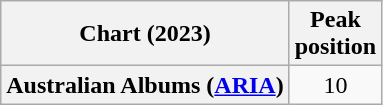<table class="wikitable plainrowheaders" style="text-align:center">
<tr>
<th scope="col">Chart (2023)</th>
<th scope="col">Peak<br>position</th>
</tr>
<tr>
<th scope="row">Australian Albums (<a href='#'>ARIA</a>)</th>
<td>10</td>
</tr>
</table>
